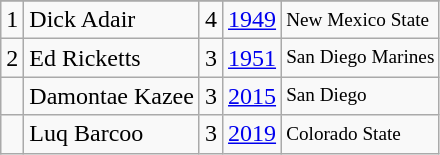<table class="wikitable">
<tr>
</tr>
<tr>
<td>1</td>
<td>Dick Adair</td>
<td>4</td>
<td><a href='#'>1949</a></td>
<td style="font-size:80%;">New Mexico State</td>
</tr>
<tr>
<td>2</td>
<td>Ed Ricketts</td>
<td>3</td>
<td><a href='#'>1951</a></td>
<td style="font-size:80%;">San Diego Marines</td>
</tr>
<tr>
<td></td>
<td>Damontae Kazee</td>
<td>3</td>
<td><a href='#'>2015</a></td>
<td style="font-size:80%;">San Diego</td>
</tr>
<tr>
<td></td>
<td>Luq Barcoo</td>
<td>3</td>
<td><a href='#'>2019</a></td>
<td style="font-size:80%;">Colorado State</td>
</tr>
</table>
